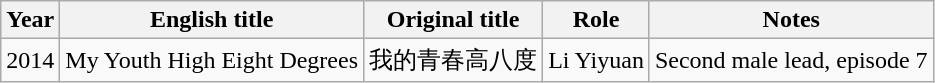<table class="wikitable">
<tr>
<th>Year</th>
<th>English title</th>
<th>Original title</th>
<th>Role</th>
<th>Notes</th>
</tr>
<tr>
<td>2014</td>
<td>My Youth High Eight Degrees</td>
<td>我的青春高八度</td>
<td>Li Yiyuan</td>
<td>Second male lead, episode 7</td>
</tr>
</table>
